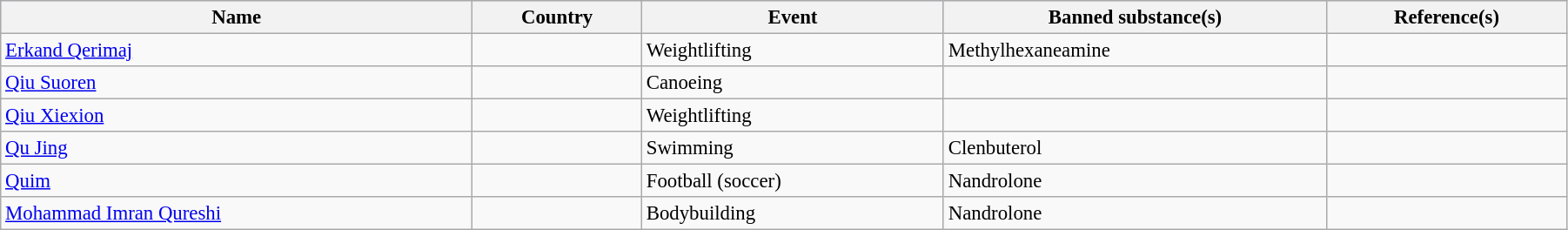<table class="wikitable sortable" style="font-size:95%; width:95%;">
<tr style="background:#ccf; class=;"sortable">
<th>Name</th>
<th>Country</th>
<th>Event</th>
<th>Banned substance(s)</th>
<th>Reference(s)</th>
</tr>
<tr>
<td><a href='#'>Erkand Qerimaj</a></td>
<td></td>
<td>Weightlifting</td>
<td>Methylhexaneamine</td>
<td></td>
</tr>
<tr>
<td><a href='#'>Qiu Suoren</a></td>
<td></td>
<td>Canoeing</td>
<td></td>
<td></td>
</tr>
<tr>
<td><a href='#'>Qiu Xiexion</a></td>
<td></td>
<td>Weightlifting</td>
<td></td>
<td></td>
</tr>
<tr>
<td><a href='#'>Qu Jing</a></td>
<td></td>
<td>Swimming</td>
<td>Clenbuterol</td>
<td></td>
</tr>
<tr>
<td><a href='#'>Quim</a></td>
<td></td>
<td>Football (soccer)</td>
<td>Nandrolone</td>
<td></td>
</tr>
<tr>
<td><a href='#'>Mohammad Imran Qureshi</a></td>
<td></td>
<td>Bodybuilding</td>
<td>Nandrolone</td>
<td></td>
</tr>
</table>
